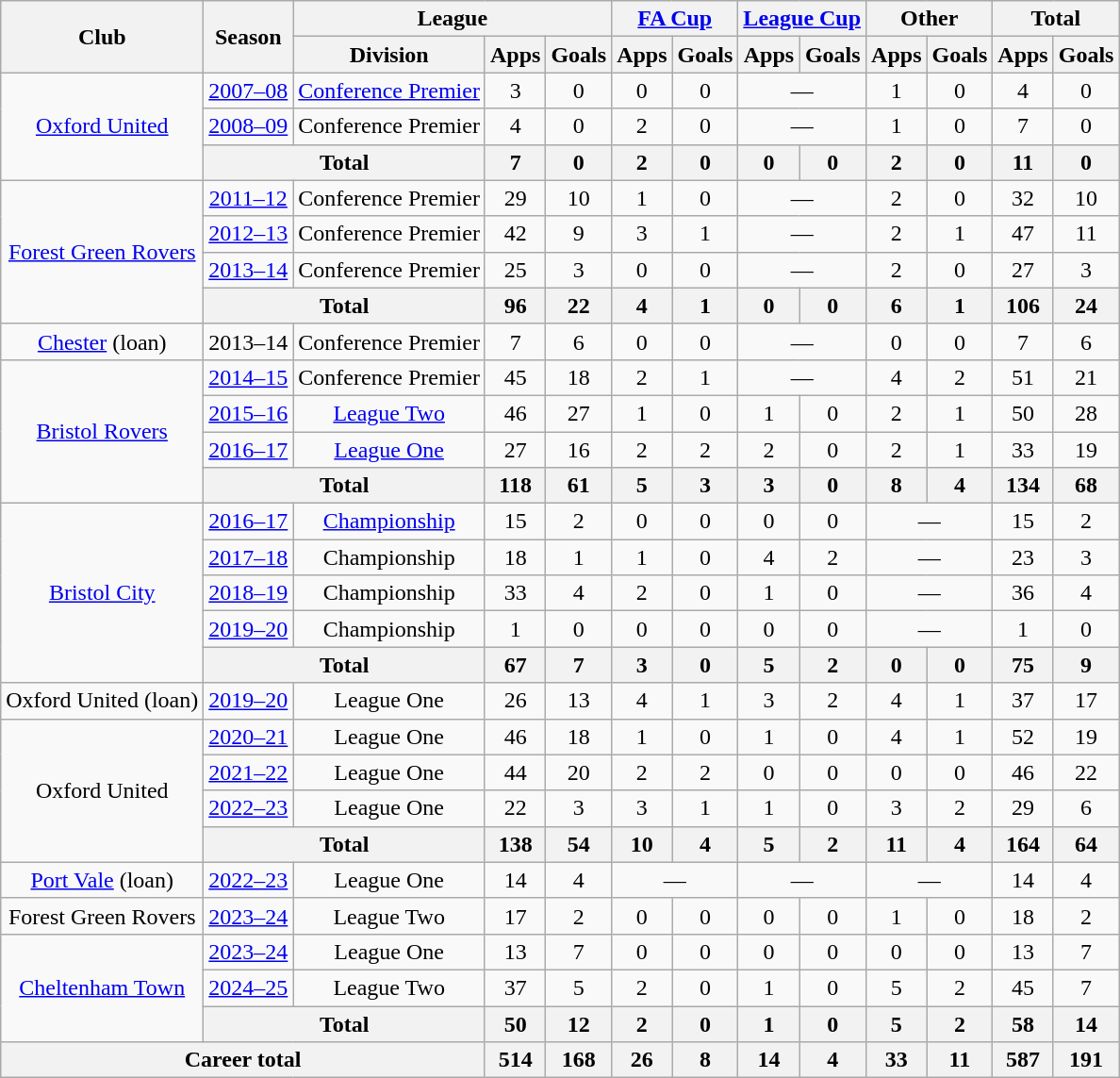<table class=wikitable style=text-align:center>
<tr>
<th rowspan=2>Club</th>
<th rowspan=2>Season</th>
<th colspan=3>League</th>
<th colspan=2><a href='#'>FA Cup</a></th>
<th colspan=2><a href='#'>League Cup</a></th>
<th colspan=2>Other</th>
<th colspan=2>Total</th>
</tr>
<tr>
<th>Division</th>
<th>Apps</th>
<th>Goals</th>
<th>Apps</th>
<th>Goals</th>
<th>Apps</th>
<th>Goals</th>
<th>Apps</th>
<th>Goals</th>
<th>Apps</th>
<th>Goals</th>
</tr>
<tr>
<td rowspan=3><a href='#'>Oxford United</a></td>
<td><a href='#'>2007–08</a></td>
<td><a href='#'>Conference Premier</a></td>
<td>3</td>
<td>0</td>
<td>0</td>
<td>0</td>
<td colspan=2>—</td>
<td>1</td>
<td>0</td>
<td>4</td>
<td>0</td>
</tr>
<tr>
<td><a href='#'>2008–09</a></td>
<td>Conference Premier</td>
<td>4</td>
<td>0</td>
<td>2</td>
<td>0</td>
<td colspan=2>—</td>
<td>1</td>
<td>0</td>
<td>7</td>
<td>0</td>
</tr>
<tr>
<th colspan=2>Total</th>
<th>7</th>
<th>0</th>
<th>2</th>
<th>0</th>
<th>0</th>
<th>0</th>
<th>2</th>
<th>0</th>
<th>11</th>
<th>0</th>
</tr>
<tr>
<td rowspan=4><a href='#'>Forest Green Rovers</a></td>
<td><a href='#'>2011–12</a></td>
<td>Conference Premier</td>
<td>29</td>
<td>10</td>
<td>1</td>
<td>0</td>
<td colspan=2>—</td>
<td>2</td>
<td>0</td>
<td>32</td>
<td>10</td>
</tr>
<tr>
<td><a href='#'>2012–13</a></td>
<td>Conference Premier</td>
<td>42</td>
<td>9</td>
<td>3</td>
<td>1</td>
<td colspan=2>—</td>
<td>2</td>
<td>1</td>
<td>47</td>
<td>11</td>
</tr>
<tr>
<td><a href='#'>2013–14</a></td>
<td>Conference Premier</td>
<td>25</td>
<td>3</td>
<td>0</td>
<td>0</td>
<td colspan=2>—</td>
<td>2</td>
<td>0</td>
<td>27</td>
<td>3</td>
</tr>
<tr>
<th colspan=2>Total</th>
<th>96</th>
<th>22</th>
<th>4</th>
<th>1</th>
<th>0</th>
<th>0</th>
<th>6</th>
<th>1</th>
<th>106</th>
<th>24</th>
</tr>
<tr>
<td><a href='#'>Chester</a> (loan)</td>
<td>2013–14</td>
<td>Conference Premier</td>
<td>7</td>
<td>6</td>
<td>0</td>
<td>0</td>
<td colspan=2>—</td>
<td>0</td>
<td>0</td>
<td>7</td>
<td>6</td>
</tr>
<tr>
<td rowspan=4><a href='#'>Bristol Rovers</a></td>
<td><a href='#'>2014–15</a></td>
<td>Conference Premier</td>
<td>45</td>
<td>18</td>
<td>2</td>
<td>1</td>
<td colspan=2>—</td>
<td>4</td>
<td>2</td>
<td>51</td>
<td>21</td>
</tr>
<tr>
<td><a href='#'>2015–16</a></td>
<td><a href='#'>League Two</a></td>
<td>46</td>
<td>27</td>
<td>1</td>
<td>0</td>
<td>1</td>
<td>0</td>
<td>2</td>
<td>1</td>
<td>50</td>
<td>28</td>
</tr>
<tr>
<td><a href='#'>2016–17</a></td>
<td><a href='#'>League One</a></td>
<td>27</td>
<td>16</td>
<td>2</td>
<td>2</td>
<td>2</td>
<td>0</td>
<td>2</td>
<td>1</td>
<td>33</td>
<td>19</td>
</tr>
<tr>
<th colspan=2>Total</th>
<th>118</th>
<th>61</th>
<th>5</th>
<th>3</th>
<th>3</th>
<th>0</th>
<th>8</th>
<th>4</th>
<th>134</th>
<th>68</th>
</tr>
<tr>
<td rowspan=5><a href='#'>Bristol City</a></td>
<td><a href='#'>2016–17</a></td>
<td><a href='#'>Championship</a></td>
<td>15</td>
<td>2</td>
<td>0</td>
<td>0</td>
<td>0</td>
<td>0</td>
<td colspan=2>—</td>
<td>15</td>
<td>2</td>
</tr>
<tr>
<td><a href='#'>2017–18</a></td>
<td>Championship</td>
<td>18</td>
<td>1</td>
<td>1</td>
<td>0</td>
<td>4</td>
<td>2</td>
<td colspan=2>—</td>
<td>23</td>
<td>3</td>
</tr>
<tr>
<td><a href='#'>2018–19</a></td>
<td>Championship</td>
<td>33</td>
<td>4</td>
<td>2</td>
<td>0</td>
<td>1</td>
<td>0</td>
<td colspan=2>—</td>
<td>36</td>
<td>4</td>
</tr>
<tr>
<td><a href='#'>2019–20</a></td>
<td>Championship</td>
<td>1</td>
<td>0</td>
<td>0</td>
<td>0</td>
<td>0</td>
<td>0</td>
<td colspan=2>—</td>
<td>1</td>
<td>0</td>
</tr>
<tr>
<th colspan=2>Total</th>
<th>67</th>
<th>7</th>
<th>3</th>
<th>0</th>
<th>5</th>
<th>2</th>
<th>0</th>
<th>0</th>
<th>75</th>
<th>9</th>
</tr>
<tr>
<td>Oxford United (loan)</td>
<td><a href='#'>2019–20</a></td>
<td>League One</td>
<td>26</td>
<td>13</td>
<td>4</td>
<td>1</td>
<td>3</td>
<td>2</td>
<td>4</td>
<td>1</td>
<td>37</td>
<td>17</td>
</tr>
<tr>
<td rowspan=4>Oxford United</td>
<td><a href='#'>2020–21</a></td>
<td>League One</td>
<td>46</td>
<td>18</td>
<td>1</td>
<td>0</td>
<td>1</td>
<td>0</td>
<td>4</td>
<td>1</td>
<td>52</td>
<td>19</td>
</tr>
<tr>
<td><a href='#'>2021–22</a></td>
<td>League One</td>
<td>44</td>
<td>20</td>
<td>2</td>
<td>2</td>
<td>0</td>
<td>0</td>
<td>0</td>
<td>0</td>
<td>46</td>
<td>22</td>
</tr>
<tr>
<td><a href='#'>2022–23</a></td>
<td>League One</td>
<td>22</td>
<td>3</td>
<td>3</td>
<td>1</td>
<td>1</td>
<td>0</td>
<td>3</td>
<td>2</td>
<td>29</td>
<td>6</td>
</tr>
<tr>
<th colspan=2>Total</th>
<th>138</th>
<th>54</th>
<th>10</th>
<th>4</th>
<th>5</th>
<th>2</th>
<th>11</th>
<th>4</th>
<th>164</th>
<th>64</th>
</tr>
<tr>
<td><a href='#'>Port Vale</a> (loan)</td>
<td><a href='#'>2022–23</a></td>
<td>League One</td>
<td>14</td>
<td>4</td>
<td colspan=2>—</td>
<td colspan=2>—</td>
<td colspan=2>—</td>
<td>14</td>
<td>4</td>
</tr>
<tr>
<td>Forest Green Rovers</td>
<td><a href='#'>2023–24</a></td>
<td>League Two</td>
<td>17</td>
<td>2</td>
<td>0</td>
<td>0</td>
<td>0</td>
<td>0</td>
<td>1</td>
<td>0</td>
<td>18</td>
<td>2</td>
</tr>
<tr>
<td rowspan=3><a href='#'>Cheltenham Town</a></td>
<td><a href='#'>2023–24</a></td>
<td>League One</td>
<td>13</td>
<td>7</td>
<td>0</td>
<td>0</td>
<td>0</td>
<td>0</td>
<td>0</td>
<td>0</td>
<td>13</td>
<td>7</td>
</tr>
<tr>
<td><a href='#'>2024–25</a></td>
<td>League Two</td>
<td>37</td>
<td>5</td>
<td>2</td>
<td>0</td>
<td>1</td>
<td>0</td>
<td>5</td>
<td>2</td>
<td>45</td>
<td>7</td>
</tr>
<tr>
<th colspan=2>Total</th>
<th>50</th>
<th>12</th>
<th>2</th>
<th>0</th>
<th>1</th>
<th>0</th>
<th>5</th>
<th>2</th>
<th>58</th>
<th>14</th>
</tr>
<tr>
<th colspan=3>Career total</th>
<th>514</th>
<th>168</th>
<th>26</th>
<th>8</th>
<th>14</th>
<th>4</th>
<th>33</th>
<th>11</th>
<th>587</th>
<th>191</th>
</tr>
</table>
